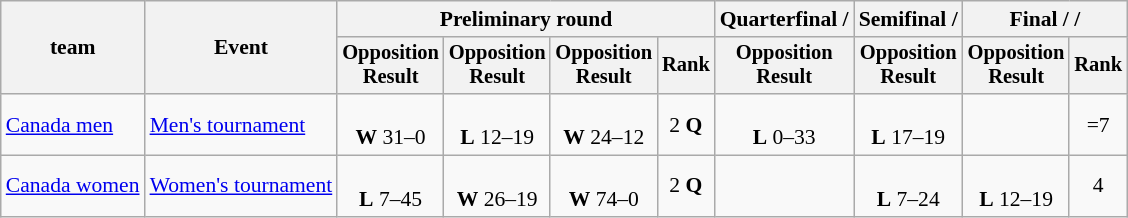<table class=wikitable style=font-size:90%;text-align:center>
<tr>
<th rowspan=2>team</th>
<th rowspan=2>Event</th>
<th colspan=4>Preliminary round</th>
<th>Quarterfinal / </th>
<th>Semifinal / </th>
<th colspan=2>Final /  / </th>
</tr>
<tr style=font-size:95%>
<th>Opposition<br>Result</th>
<th>Opposition<br>Result</th>
<th>Opposition<br>Result</th>
<th>Rank</th>
<th>Opposition<br>Result</th>
<th>Opposition<br>Result</th>
<th>Opposition<br>Result</th>
<th>Rank</th>
</tr>
<tr>
<td align=left><a href='#'>Canada men</a></td>
<td align=left><a href='#'>Men's tournament</a></td>
<td><br><strong>W</strong> 31–0</td>
<td><br><strong>L</strong> 12–19</td>
<td><br><strong>W</strong> 24–12</td>
<td>2 <strong>Q</strong></td>
<td><br><strong>L</strong> 0–33</td>
<td><br><strong>L</strong> 17–19</td>
<td></td>
<td>=7</td>
</tr>
<tr>
<td align=left><a href='#'>Canada women</a></td>
<td align=left><a href='#'>Women's tournament</a></td>
<td><br><strong>L</strong> 7–45</td>
<td><br><strong>W</strong> 26–19</td>
<td><br><strong>W</strong> 74–0</td>
<td>2 <strong>Q</strong></td>
<td></td>
<td><br><strong>L</strong> 7–24</td>
<td><br><strong>L</strong> 12–19</td>
<td>4</td>
</tr>
</table>
